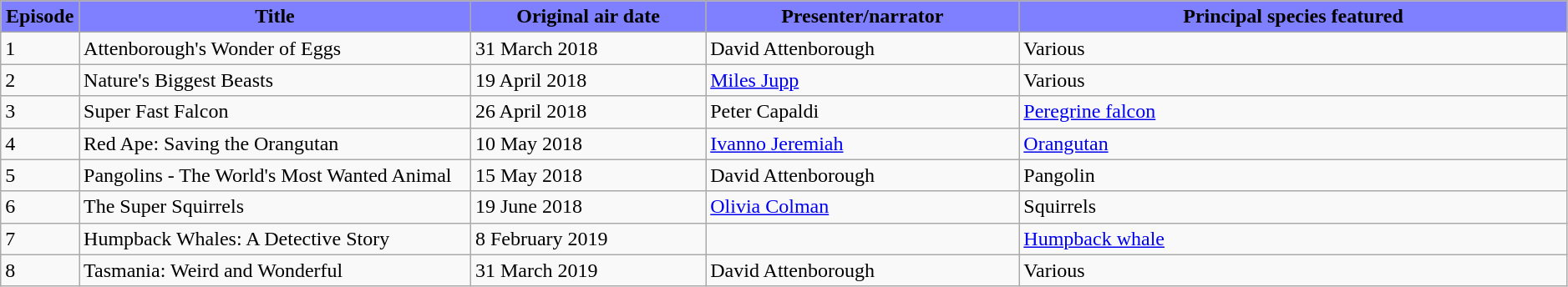<table class="wikitable plainrowheaders" width=99%>
<tr style="background:#fdd;">
<th style="background-color: #7F80FF" width="5%">Episode</th>
<th style="background-color: #7F80FF" width="25%">Title</th>
<th style="background-color: #7F80FF" width="15%">Original air date</th>
<th style="background-color: #7F80FF" width="20%">Presenter/narrator</th>
<th style="background-color: #7F80FF" width="35%">Principal species featured</th>
</tr>
<tr>
<td>1</td>
<td>Attenborough's Wonder of Eggs</td>
<td>31 March 2018</td>
<td>David Attenborough</td>
<td>Various</td>
</tr>
<tr>
<td>2</td>
<td>Nature's Biggest Beasts</td>
<td>19 April 2018</td>
<td><a href='#'>Miles Jupp</a></td>
<td>Various</td>
</tr>
<tr>
<td>3</td>
<td>Super Fast Falcon</td>
<td>26 April 2018</td>
<td>Peter Capaldi</td>
<td><a href='#'>Peregrine falcon</a></td>
</tr>
<tr>
<td>4</td>
<td>Red Ape: Saving the Orangutan</td>
<td>10 May 2018</td>
<td><a href='#'>Ivanno Jeremiah</a></td>
<td><a href='#'>Orangutan</a></td>
</tr>
<tr>
<td>5</td>
<td>Pangolins - The World's Most Wanted Animal</td>
<td>15 May 2018</td>
<td>David Attenborough</td>
<td>Pangolin</td>
</tr>
<tr>
<td>6</td>
<td>The Super Squirrels</td>
<td>19 June 2018</td>
<td><a href='#'>Olivia Colman</a></td>
<td>Squirrels</td>
</tr>
<tr>
<td>7</td>
<td>Humpback Whales: A Detective Story</td>
<td>8 February 2019</td>
<td></td>
<td><a href='#'>Humpback whale</a></td>
</tr>
<tr>
<td>8</td>
<td>Tasmania: Weird and Wonderful</td>
<td>31 March 2019</td>
<td>David Attenborough</td>
<td>Various</td>
</tr>
</table>
